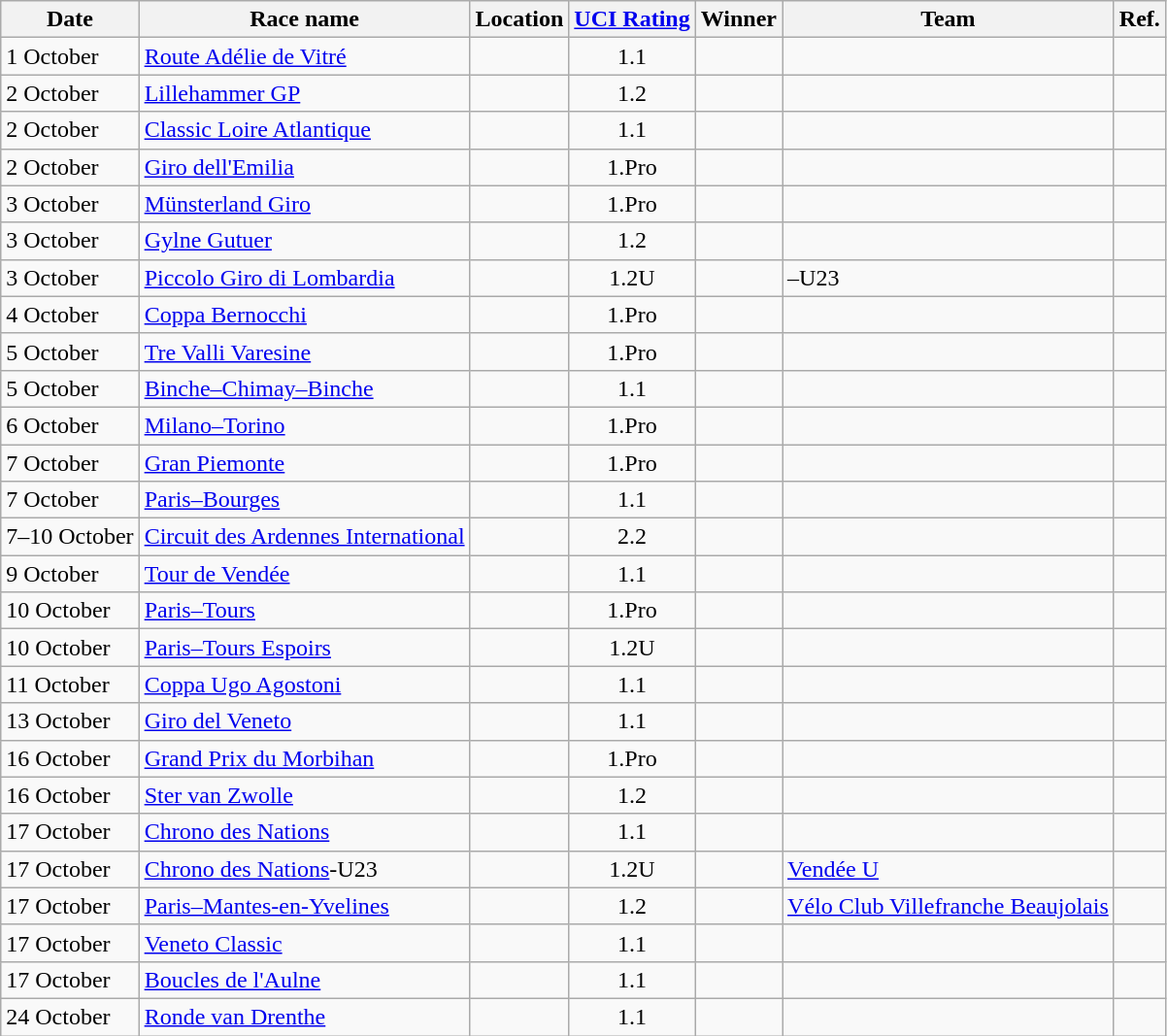<table class="wikitable sortable">
<tr>
<th>Date</th>
<th>Race name</th>
<th>Location</th>
<th><a href='#'>UCI Rating</a></th>
<th>Winner</th>
<th>Team</th>
<th>Ref.</th>
</tr>
<tr>
<td>1 October</td>
<td><a href='#'>Route Adélie de Vitré</a></td>
<td></td>
<td align="center">1.1</td>
<td></td>
<td></td>
<td align="center"></td>
</tr>
<tr>
<td>2 October</td>
<td><a href='#'>Lillehammer GP</a></td>
<td></td>
<td align="center">1.2</td>
<td></td>
<td></td>
<td align="center"></td>
</tr>
<tr>
<td>2 October</td>
<td><a href='#'>Classic Loire Atlantique</a></td>
<td></td>
<td align="center">1.1</td>
<td></td>
<td></td>
<td align="center"></td>
</tr>
<tr>
<td>2 October</td>
<td><a href='#'>Giro dell'Emilia</a></td>
<td></td>
<td align="center">1.Pro</td>
<td></td>
<td></td>
<td align="center"></td>
</tr>
<tr>
<td>3 October</td>
<td><a href='#'>Münsterland Giro</a></td>
<td></td>
<td align="center">1.Pro</td>
<td></td>
<td></td>
<td align="center"></td>
</tr>
<tr>
<td>3 October</td>
<td><a href='#'>Gylne Gutuer</a></td>
<td></td>
<td align="center">1.2</td>
<td></td>
<td></td>
<td align="center"></td>
</tr>
<tr>
<td>3 October</td>
<td><a href='#'>Piccolo Giro di Lombardia</a></td>
<td></td>
<td align="center">1.2U</td>
<td></td>
<td>–U23</td>
<td align="center"></td>
</tr>
<tr>
<td>4 October</td>
<td><a href='#'>Coppa Bernocchi</a></td>
<td></td>
<td align="center">1.Pro</td>
<td></td>
<td></td>
<td align="center"></td>
</tr>
<tr>
<td>5 October</td>
<td><a href='#'>Tre Valli Varesine</a></td>
<td></td>
<td align="center">1.Pro</td>
<td></td>
<td></td>
<td align="center"></td>
</tr>
<tr>
<td>5 October</td>
<td><a href='#'>Binche–Chimay–Binche</a></td>
<td></td>
<td align="center">1.1</td>
<td></td>
<td></td>
<td align="center"></td>
</tr>
<tr>
<td>6 October</td>
<td><a href='#'>Milano–Torino</a></td>
<td></td>
<td align="center">1.Pro</td>
<td></td>
<td></td>
<td align="center"></td>
</tr>
<tr>
<td>7 October</td>
<td><a href='#'>Gran Piemonte</a></td>
<td></td>
<td align="center">1.Pro</td>
<td></td>
<td></td>
<td align="center"></td>
</tr>
<tr>
<td>7 October</td>
<td><a href='#'>Paris–Bourges</a></td>
<td></td>
<td align="center">1.1</td>
<td></td>
<td></td>
<td align="center"></td>
</tr>
<tr>
<td>7–10 October</td>
<td><a href='#'>Circuit des Ardennes International</a></td>
<td></td>
<td align="center">2.2</td>
<td></td>
<td></td>
<td align="center"></td>
</tr>
<tr>
<td>9 October</td>
<td><a href='#'>Tour de Vendée</a></td>
<td></td>
<td align="center">1.1</td>
<td></td>
<td></td>
<td align="center"></td>
</tr>
<tr>
<td>10 October</td>
<td><a href='#'>Paris–Tours</a></td>
<td></td>
<td align="center">1.Pro</td>
<td></td>
<td></td>
<td align="center"></td>
</tr>
<tr>
<td>10 October</td>
<td><a href='#'>Paris–Tours Espoirs</a></td>
<td></td>
<td align="center">1.2U</td>
<td></td>
<td></td>
<td align="center"></td>
</tr>
<tr>
<td>11 October</td>
<td><a href='#'>Coppa Ugo Agostoni</a></td>
<td></td>
<td align="center">1.1</td>
<td></td>
<td></td>
<td align="center"></td>
</tr>
<tr>
<td>13 October</td>
<td><a href='#'>Giro del Veneto</a></td>
<td></td>
<td align="center">1.1</td>
<td></td>
<td></td>
<td align="center"></td>
</tr>
<tr>
<td>16 October</td>
<td><a href='#'>Grand Prix du Morbihan</a></td>
<td></td>
<td align="center">1.Pro</td>
<td></td>
<td></td>
<td align="center"></td>
</tr>
<tr>
<td>16 October</td>
<td><a href='#'>Ster van Zwolle</a></td>
<td></td>
<td align="center">1.2</td>
<td></td>
<td></td>
<td align="center"></td>
</tr>
<tr>
<td>17 October</td>
<td><a href='#'>Chrono des Nations</a></td>
<td></td>
<td align="center">1.1</td>
<td></td>
<td></td>
<td align="center"></td>
</tr>
<tr>
<td>17 October</td>
<td><a href='#'>Chrono des Nations</a>-U23</td>
<td></td>
<td align="center">1.2U</td>
<td></td>
<td><a href='#'>Vendée U</a></td>
<td align="center"></td>
</tr>
<tr>
<td>17 October</td>
<td><a href='#'>Paris–Mantes-en-Yvelines</a></td>
<td></td>
<td align="center">1.2</td>
<td></td>
<td><a href='#'>Vélo Club Villefranche Beaujolais</a></td>
<td align="center"></td>
</tr>
<tr>
<td>17 October</td>
<td><a href='#'>Veneto Classic</a></td>
<td></td>
<td align="center">1.1</td>
<td></td>
<td></td>
<td align="center"></td>
</tr>
<tr>
<td>17 October</td>
<td><a href='#'>Boucles de l'Aulne</a></td>
<td></td>
<td align="center">1.1</td>
<td></td>
<td></td>
<td align="center"></td>
</tr>
<tr>
<td>24 October</td>
<td><a href='#'>Ronde van Drenthe</a></td>
<td></td>
<td align="center">1.1</td>
<td></td>
<td></td>
<td align="center"></td>
</tr>
</table>
